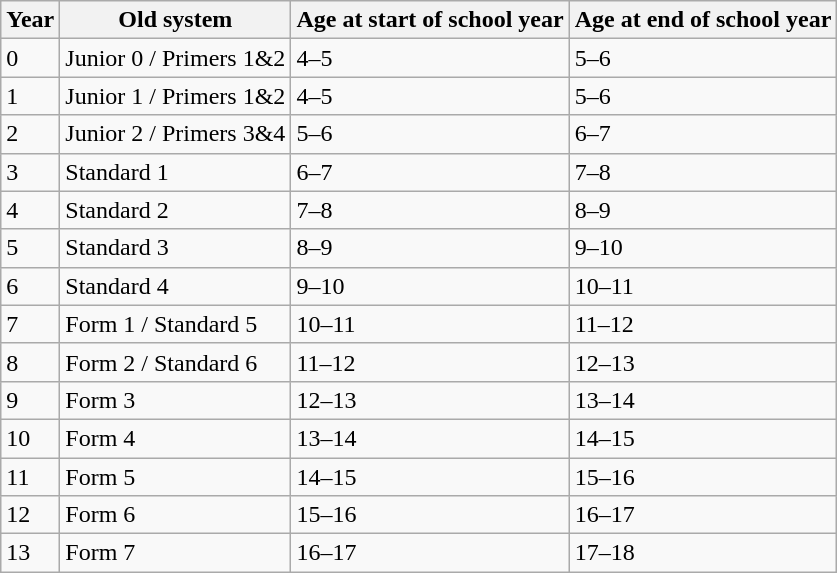<table class="wikitable">
<tr>
<th>Year</th>
<th>Old system</th>
<th>Age at start of school year</th>
<th>Age at end of school year</th>
</tr>
<tr>
<td>0</td>
<td>Junior 0 / Primers 1&2</td>
<td>4–5</td>
<td>5–6</td>
</tr>
<tr>
<td>1</td>
<td>Junior 1 / Primers 1&2</td>
<td>4–5</td>
<td>5–6</td>
</tr>
<tr>
<td>2</td>
<td>Junior 2 / Primers 3&4</td>
<td>5–6</td>
<td>6–7</td>
</tr>
<tr>
<td>3</td>
<td>Standard 1</td>
<td>6–7</td>
<td>7–8</td>
</tr>
<tr>
<td>4</td>
<td>Standard 2</td>
<td>7–8</td>
<td>8–9</td>
</tr>
<tr>
<td>5</td>
<td>Standard 3</td>
<td>8–9</td>
<td>9–10</td>
</tr>
<tr>
<td>6</td>
<td>Standard 4</td>
<td>9–10</td>
<td>10–11</td>
</tr>
<tr>
<td>7</td>
<td>Form 1 / Standard 5</td>
<td>10–11</td>
<td>11–12</td>
</tr>
<tr>
<td>8</td>
<td>Form 2 / Standard 6</td>
<td>11–12</td>
<td>12–13</td>
</tr>
<tr>
<td>9</td>
<td>Form 3</td>
<td>12–13</td>
<td>13–14</td>
</tr>
<tr>
<td>10</td>
<td>Form 4</td>
<td>13–14</td>
<td>14–15</td>
</tr>
<tr>
<td>11</td>
<td>Form 5</td>
<td>14–15</td>
<td>15–16</td>
</tr>
<tr>
<td>12</td>
<td>Form 6</td>
<td>15–16</td>
<td>16–17</td>
</tr>
<tr>
<td>13</td>
<td>Form 7</td>
<td>16–17</td>
<td>17–18</td>
</tr>
</table>
